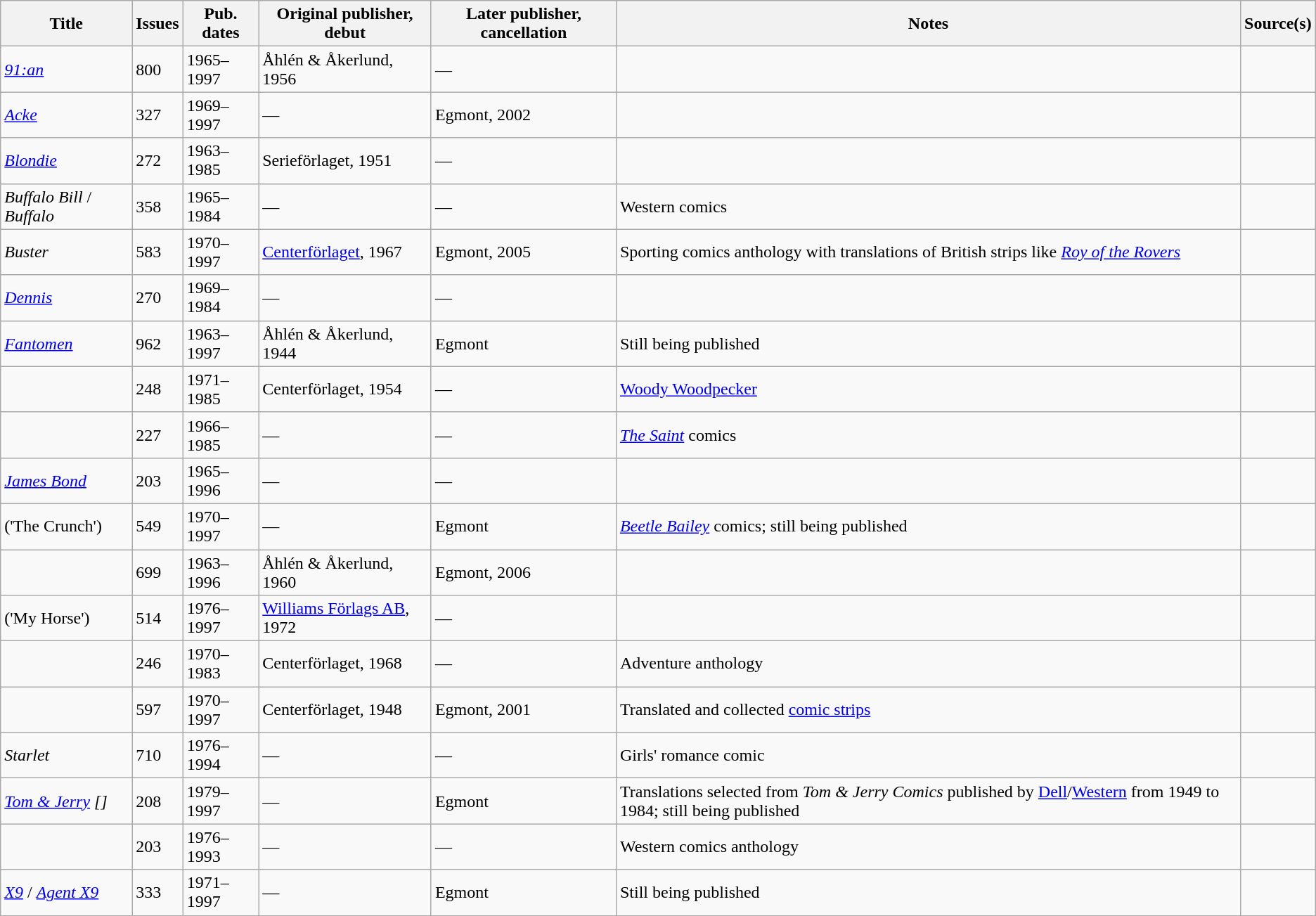<table class="wikitable sortable">
<tr>
<th>Title</th>
<th>Issues</th>
<th>Pub. dates</th>
<th>Original publisher, debut</th>
<th>Later publisher, cancellation</th>
<th>Notes</th>
<th>Source(s)</th>
</tr>
<tr>
<td><em><a href='#'>91:an</a></em></td>
<td>800</td>
<td>1965–1997</td>
<td>Åhlén & Åkerlund, 1956</td>
<td>—</td>
<td></td>
<td></td>
</tr>
<tr>
<td><em><a href='#'>Acke</a></em></td>
<td>327</td>
<td>1969–1997</td>
<td>—</td>
<td>Egmont, 2002</td>
<td></td>
<td></td>
</tr>
<tr>
<td><em><a href='#'>Blondie</a></em></td>
<td>272</td>
<td>1963–1985</td>
<td>Serieförlaget, 1951</td>
<td>—</td>
<td></td>
<td></td>
</tr>
<tr>
<td><em>Buffalo Bill</em> / <em>Buffalo</em></td>
<td>358</td>
<td>1965–1984</td>
<td>—</td>
<td>—</td>
<td>Western comics</td>
<td></td>
</tr>
<tr>
<td><em>Buster</em></td>
<td>583</td>
<td>1970–1997</td>
<td><a href='#'>Centerförlaget</a>, 1967</td>
<td>Egmont, 2005</td>
<td>Sporting comics anthology with translations of British strips like <em><a href='#'>Roy of the Rovers</a></em></td>
<td></td>
</tr>
<tr>
<td><em><a href='#'>Dennis</a></em></td>
<td>270</td>
<td>1969–1984</td>
<td>—</td>
<td>—</td>
<td></td>
<td></td>
</tr>
<tr>
<td><em><a href='#'>Fantomen</a></em></td>
<td>962</td>
<td>1963–1997</td>
<td>Åhlén & Åkerlund, 1944</td>
<td>Egmont</td>
<td>Still being published</td>
<td></td>
</tr>
<tr>
<td></td>
<td>248</td>
<td>1971–1985</td>
<td>Centerförlaget, 1954</td>
<td>—</td>
<td><a href='#'>Woody Woodpecker</a></td>
<td></td>
</tr>
<tr>
<td></td>
<td>227</td>
<td>1966–1985</td>
<td>—</td>
<td>—</td>
<td><em><a href='#'>The Saint</a></em> comics</td>
<td></td>
</tr>
<tr>
<td><em><a href='#'>James Bond</a></em></td>
<td>203</td>
<td>1965–1996</td>
<td>—</td>
<td>—</td>
<td></td>
<td></td>
</tr>
<tr>
<td> ('The Crunch')</td>
<td>549</td>
<td>1970–1997</td>
<td>—</td>
<td>Egmont</td>
<td><em><a href='#'>Beetle Bailey</a></em> comics; still being published</td>
<td></td>
</tr>
<tr>
<td></td>
<td>699</td>
<td>1963–1996</td>
<td>Åhlén & Åkerlund, 1960</td>
<td>Egmont, 2006</td>
<td></td>
<td></td>
</tr>
<tr>
<td> ('My Horse')</td>
<td>514</td>
<td>1976–1997</td>
<td><a href='#'>Williams Förlags AB</a>, 1972</td>
<td>—</td>
<td></td>
<td></td>
</tr>
<tr>
<td></td>
<td>246</td>
<td>1970–1983</td>
<td>Centerförlaget, 1968</td>
<td>—</td>
<td>Adventure anthology</td>
<td></td>
</tr>
<tr>
<td></td>
<td>597</td>
<td>1970–1997</td>
<td>Centerförlaget, 1948</td>
<td>Egmont, 2001</td>
<td>Translated and collected <a href='#'>comic strips</a></td>
<td></td>
</tr>
<tr>
<td><em>Starlet</em></td>
<td>710</td>
<td>1976–1994</td>
<td>—</td>
<td>—</td>
<td>Girls' romance comic</td>
<td></td>
</tr>
<tr>
<td><em><a href='#'>Tom & Jerry</a> [</em><em>]</em></td>
<td>208</td>
<td>1979–1997</td>
<td>—</td>
<td>Egmont</td>
<td>Translations selected from <em>Tom & Jerry Comics</em> published by <a href='#'>Dell</a>/<a href='#'>Western</a> from 1949 to 1984; still being published</td>
<td></td>
</tr>
<tr>
<td></td>
<td>203</td>
<td>1976–1993</td>
<td>—</td>
<td>—</td>
<td>Western comics anthology</td>
<td></td>
</tr>
<tr>
<td><em><a href='#'>X9</a></em> / <em><a href='#'>Agent X9</a></em></td>
<td>333</td>
<td>1971–1997</td>
<td>—</td>
<td>Egmont</td>
<td>Still being published</td>
<td></td>
</tr>
</table>
